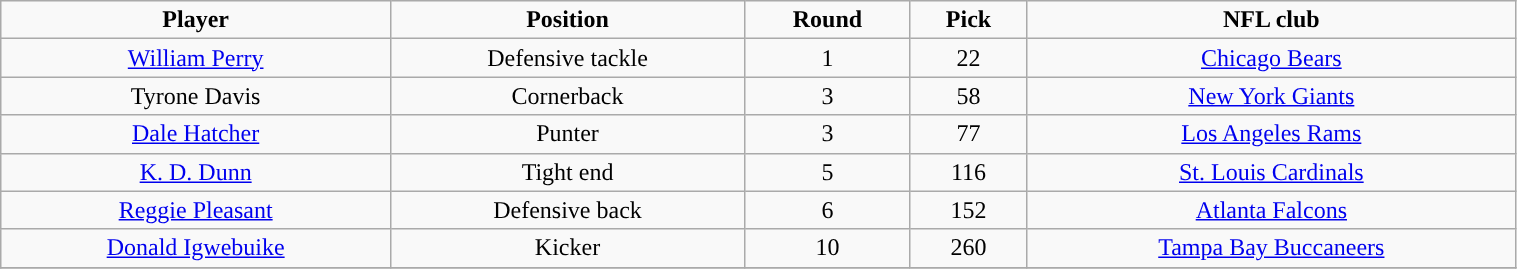<table class="wikitable" width="80%">
<tr align="center">
<td><strong>Player</strong></td>
<td><strong>Position</strong></td>
<td><strong>Round</strong></td>
<td><strong>Pick</strong></td>
<td><strong>NFL club</strong></td>
</tr>
<tr align="center" bgcolor="">
<td><a href='#'>William Perry</a></td>
<td>Defensive tackle</td>
<td>1</td>
<td>22</td>
<td><a href='#'>Chicago Bears</a></td>
</tr>
<tr align="center" bgcolor="">
<td>Tyrone Davis</td>
<td>Cornerback</td>
<td>3</td>
<td>58</td>
<td><a href='#'>New York Giants</a></td>
</tr>
<tr align="center" bgcolor="">
<td><a href='#'>Dale Hatcher</a></td>
<td>Punter</td>
<td>3</td>
<td>77</td>
<td><a href='#'>Los Angeles Rams</a></td>
</tr>
<tr align="center" bgcolor="">
<td><a href='#'>K. D. Dunn</a></td>
<td>Tight end</td>
<td>5</td>
<td>116</td>
<td><a href='#'>St. Louis Cardinals</a></td>
</tr>
<tr align="center" bgcolor="">
<td><a href='#'>Reggie Pleasant</a></td>
<td>Defensive back</td>
<td>6</td>
<td>152</td>
<td><a href='#'>Atlanta Falcons</a></td>
</tr>
<tr align="center" bgcolor="">
<td><a href='#'>Donald Igwebuike</a></td>
<td>Kicker</td>
<td>10</td>
<td>260</td>
<td><a href='#'>Tampa Bay Buccaneers</a></td>
</tr>
<tr align="center" bgcolor="">
</tr>
</table>
